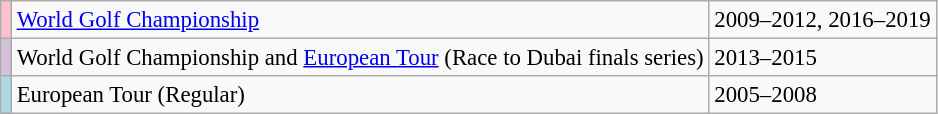<table class="wikitable" style="font-size:95%">
<tr>
<td style="background:pink"></td>
<td><a href='#'>World Golf Championship</a></td>
<td>2009–2012, 2016–2019</td>
</tr>
<tr>
<td style="background:thistle"></td>
<td>World Golf Championship and <a href='#'>European Tour</a> (Race to Dubai finals series)</td>
<td>2013–2015</td>
</tr>
<tr>
<td style="background:lightblue"></td>
<td>European Tour (Regular)</td>
<td>2005–2008</td>
</tr>
</table>
